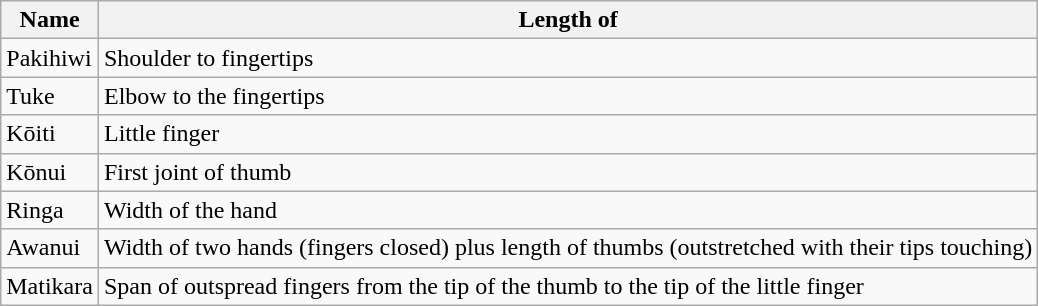<table class="wikitable">
<tr>
<th>Name</th>
<th>Length of</th>
</tr>
<tr>
<td>Pakihiwi</td>
<td>Shoulder to fingertips</td>
</tr>
<tr>
<td>Tuke</td>
<td>Elbow to the fingertips</td>
</tr>
<tr>
<td>Kōiti</td>
<td>Little finger</td>
</tr>
<tr>
<td>Kōnui</td>
<td>First joint of thumb</td>
</tr>
<tr>
<td>Ringa</td>
<td>Width of the hand</td>
</tr>
<tr>
<td>Awanui</td>
<td>Width of two hands (fingers closed) plus length of thumbs (outstretched with their tips touching)</td>
</tr>
<tr>
<td>Matikara</td>
<td>Span of outspread fingers from the tip of the thumb to the tip of the little finger</td>
</tr>
</table>
